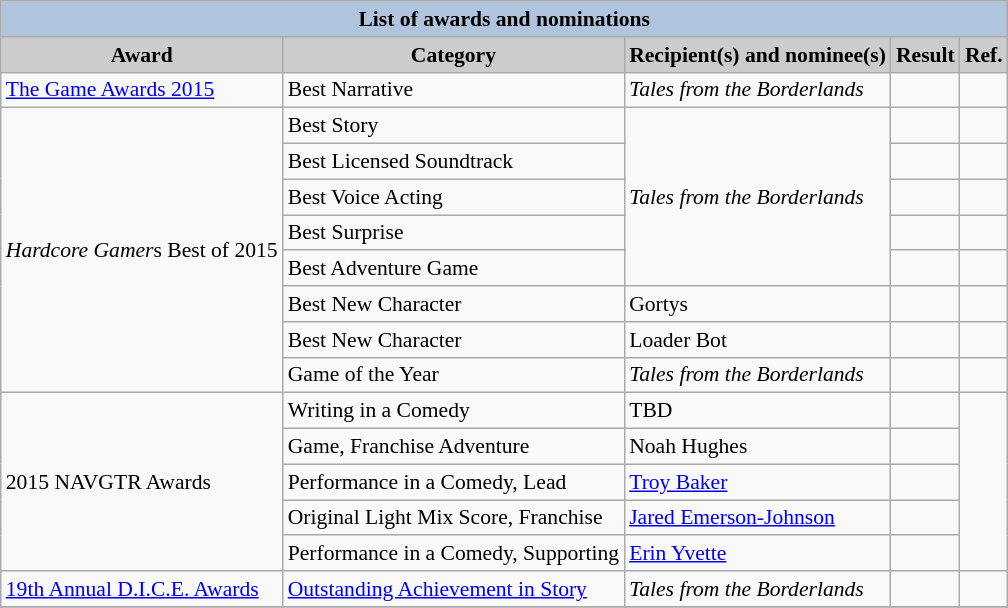<table class="wikitable" style="font-size:90%;">
<tr>
<th style="background:#B0C4DE;" colspan="5">List of awards and nominations</th>
</tr>
<tr>
<th style="background:#ccc;">Award</th>
<th style="background:#ccc;">Category</th>
<th style="background:#ccc;">Recipient(s) and nominee(s)</th>
<th style="background:#ccc;">Result</th>
<th style="background:#ccc;">Ref.</th>
</tr>
<tr>
<td><a href='#'>The Game Awards 2015</a></td>
<td>Best Narrative</td>
<td><em>Tales from the Borderlands</em></td>
<td></td>
<td></td>
</tr>
<tr>
<td rowspan="8"><em>Hardcore Gamer</em>s Best of 2015</td>
<td>Best Story</td>
<td rowspan="5"><em>Tales from the Borderlands</em></td>
<td></td>
<td></td>
</tr>
<tr>
<td>Best Licensed Soundtrack</td>
<td></td>
<td></td>
</tr>
<tr>
<td>Best Voice Acting</td>
<td></td>
<td></td>
</tr>
<tr>
<td>Best Surprise</td>
<td></td>
<td></td>
</tr>
<tr>
<td>Best Adventure Game</td>
<td></td>
<td></td>
</tr>
<tr>
<td>Best New Character</td>
<td>Gortys</td>
<td></td>
<td></td>
</tr>
<tr>
<td>Best New Character</td>
<td>Loader Bot</td>
<td></td>
<td></td>
</tr>
<tr>
<td>Game of the Year</td>
<td><em>Tales from the Borderlands</em></td>
<td></td>
<td></td>
</tr>
<tr>
<td rowspan="5">2015  NAVGTR Awards</td>
<td>Writing in a Comedy</td>
<td>TBD</td>
<td></td>
<td rowspan=5></td>
</tr>
<tr>
<td>Game, Franchise Adventure</td>
<td>Noah Hughes</td>
<td></td>
</tr>
<tr>
<td>Performance in a Comedy, Lead</td>
<td><a href='#'>Troy Baker</a></td>
<td></td>
</tr>
<tr>
<td>Original Light Mix Score, Franchise</td>
<td><a href='#'>Jared Emerson-Johnson</a></td>
<td></td>
</tr>
<tr>
<td>Performance in a Comedy, Supporting</td>
<td><a href='#'>Erin Yvette</a></td>
<td></td>
</tr>
<tr>
<td><a href='#'>19th Annual D.I.C.E. Awards</a></td>
<td><a href='#'>Outstanding Achievement in Story</a></td>
<td><em>Tales from the Borderlands</em></td>
<td></td>
<td></td>
</tr>
<tr>
</tr>
</table>
